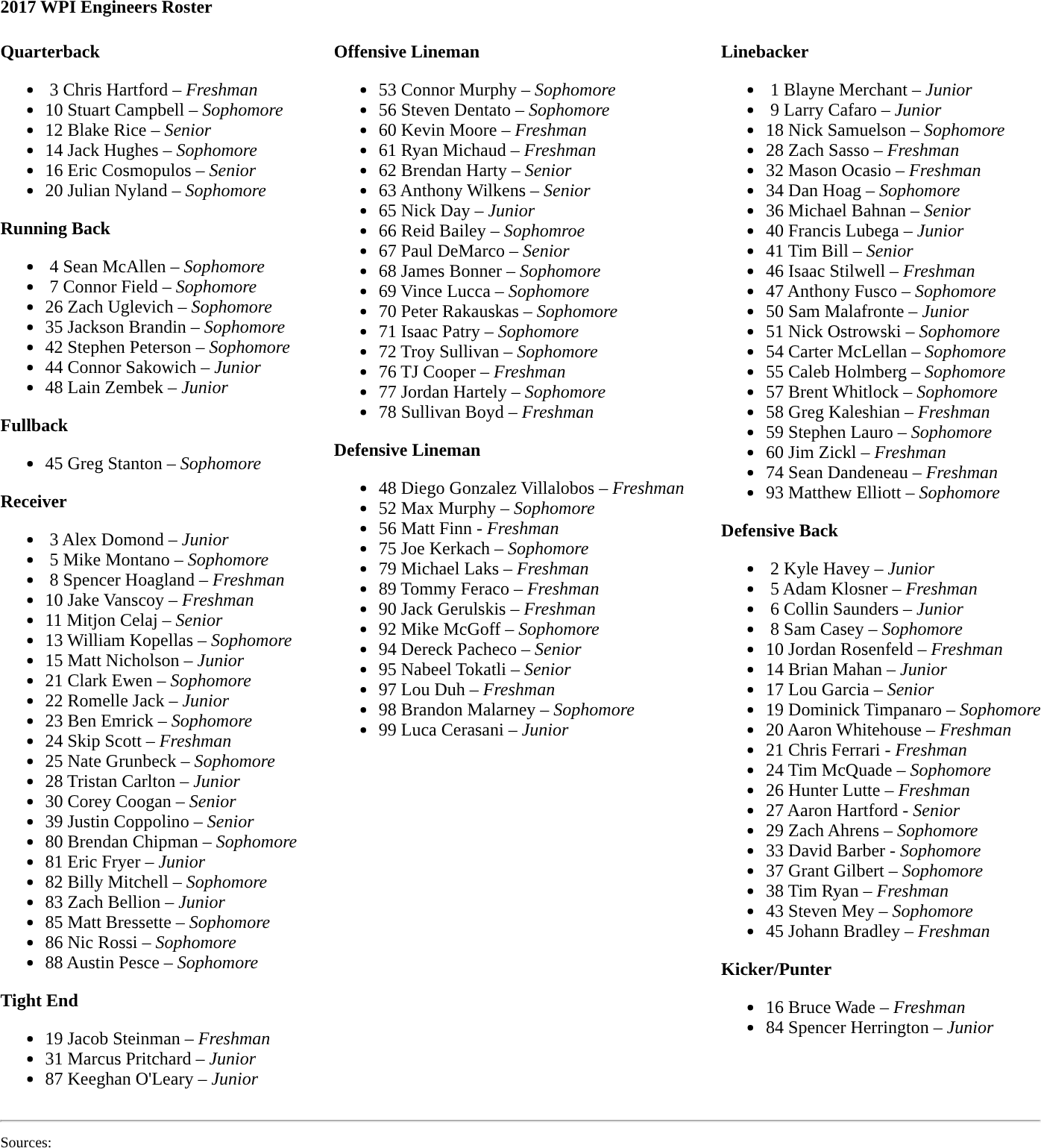<table class="toccolours" style="text-align: left;">
<tr>
<td colspan=11><strong>2017 WPI Engineers Roster</strong></td>
</tr>
<tr>
<td valign="top"><br><strong>Quarterback</strong><ul><li> 3  Chris Hartford – <em>Freshman</em></li><li>10  Stuart Campbell – <em>Sophomore</em></li><li>12  Blake Rice – <em>Senior</em></li><li>14  Jack Hughes – <em>Sophomore</em></li><li>16  Eric Cosmopulos – <em>Senior</em></li><li>20  Julian Nyland – <em>Sophomore</em></li></ul><strong>Running Back</strong><ul><li> 4  Sean McAllen – <em>Sophomore</em></li><li> 7  Connor Field – <em>Sophomore</em></li><li>26  Zach Uglevich – <em>Sophomore</em></li><li>35  Jackson Brandin – <em>Sophomore</em></li><li>42  Stephen Peterson – <em>Sophomore</em></li><li>44  Connor Sakowich – <em>Junior</em></li><li>48  Lain Zembek – <em>Junior</em></li></ul><strong>Fullback</strong><ul><li>45  Greg Stanton – <em>Sophomore</em></li></ul><strong>Receiver</strong><ul><li> 3  Alex Domond – <em>Junior</em></li><li> 5  Mike Montano – <em>Sophomore</em></li><li> 8  Spencer Hoagland – <em>Freshman</em></li><li>10  Jake Vanscoy – <em>Freshman</em></li><li>11  Mitjon Celaj – <em>Senior</em></li><li>13  William Kopellas – <em>Sophomore</em></li><li>15  Matt Nicholson – <em>Junior</em></li><li>21  Clark Ewen – <em>Sophomore</em></li><li>22  Romelle Jack – <em>Junior</em></li><li>23  Ben Emrick – <em>Sophomore</em></li><li>24  Skip Scott – <em>Freshman</em></li><li>25  Nate Grunbeck – <em>Sophomore</em></li><li>28  Tristan Carlton – <em>Junior</em></li><li>30  Corey Coogan – <em>Senior</em></li><li>39  Justin Coppolino – <em>Senior</em></li><li>80  Brendan Chipman – <em>Sophomore</em></li><li>81  Eric Fryer – <em>Junior</em></li><li>82  Billy Mitchell – <em>Sophomore</em></li><li>83  Zach Bellion – <em>Junior</em></li><li>85  Matt Bressette – <em>Sophomore</em></li><li>86  Nic Rossi – <em> Sophomore</em></li><li>88  Austin Pesce – <em>Sophomore</em></li></ul><strong>Tight End</strong><ul><li>19  Jacob Steinman – <em>Freshman</em></li><li>31  Marcus Pritchard – <em>Junior</em></li><li>87  Keeghan O'Leary – <em>Junior</em></li></ul></td>
<td width="25"> </td>
<td valign="top"><br><strong>Offensive Lineman</strong><ul><li>53  Connor Murphy – <em>Sophomore</em></li><li>56  Steven Dentato – <em>Sophomore</em></li><li>60  Kevin Moore – <em>Freshman</em></li><li>61  Ryan Michaud – <em>Freshman</em></li><li>62  Brendan Harty – <em>Senior</em></li><li>63  Anthony Wilkens – <em>Senior</em></li><li>65  Nick Day – <em>Junior</em></li><li>66  Reid Bailey – <em>Sophomroe</em></li><li>67  Paul DeMarco – <em>Senior</em></li><li>68  James Bonner – <em>Sophomore</em></li><li>69  Vince Lucca – <em>Sophomore</em></li><li>70  Peter Rakauskas – <em>Sophomore</em></li><li>71  Isaac Patry – <em>Sophomore</em></li><li>72  Troy Sullivan – <em>Sophomore</em></li><li>76  TJ Cooper – <em>Freshman</em></li><li>77  Jordan Hartely – <em>Sophomore</em></li><li>78  Sullivan Boyd – <em>Freshman</em></li></ul><strong>Defensive Lineman</strong><ul><li>48  Diego Gonzalez Villalobos – <em>Freshman</em></li><li>52  Max Murphy – <em>Sophomore</em></li><li>56  Matt Finn - <em>Freshman</em></li><li>75  Joe Kerkach – <em>Sophomore</em></li><li>79  Michael Laks – <em>Freshman</em></li><li>89  Tommy Feraco – <em>Freshman</em></li><li>90  Jack Gerulskis – <em>Freshman</em></li><li>92  Mike McGoff – <em>Sophomore</em></li><li>94  Dereck Pacheco – <em>Senior</em></li><li>95  Nabeel Tokatli – <em>Senior</em></li><li>97  Lou Duh – <em>Freshman</em></li><li>98  Brandon Malarney – <em>Sophomore</em></li><li>99  Luca Cerasani – <em>Junior</em></li></ul></td>
<td width="25"> </td>
<td valign="top"><br><strong>Linebacker</strong><ul><li> 1  Blayne Merchant – <em>Junior</em></li><li> 9  Larry Cafaro – <em>Junior</em></li><li>18  Nick Samuelson – <em>Sophomore</em></li><li>28  Zach Sasso – <em>Freshman</em></li><li>32  Mason Ocasio – <em>Freshman</em></li><li>34  Dan Hoag – <em>Sophomore</em></li><li>36  Michael Bahnan – <em>Senior</em></li><li>40  Francis Lubega – <em>Junior</em></li><li>41  Tim Bill – <em>Senior</em></li><li>46  Isaac Stilwell – <em>Freshman</em></li><li>47  Anthony Fusco – <em>Sophomore</em></li><li>50  Sam Malafronte – <em>Junior</em></li><li>51  Nick Ostrowski – <em>Sophomore</em></li><li>54  Carter McLellan – <em>Sophomore</em></li><li>55  Caleb Holmberg – <em>Sophomore</em></li><li>57  Brent Whitlock – <em>Sophomore</em></li><li>58  Greg Kaleshian – <em>Freshman</em></li><li>59  Stephen Lauro – <em>Sophomore</em></li><li>60  Jim Zickl – <em>Freshman</em></li><li>74  Sean Dandeneau – <em>Freshman</em></li><li>93  Matthew Elliott – <em>Sophomore</em></li></ul><strong>Defensive Back</strong><ul><li> 2  Kyle Havey – <em>Junior</em></li><li> 5  Adam Klosner – <em>Freshman</em></li><li> 6  Collin Saunders – <em>Junior</em></li><li> 8  Sam Casey – <em>Sophomore</em></li><li>10  Jordan Rosenfeld – <em>Freshman</em></li><li>14  Brian Mahan – <em>Junior</em></li><li>17  Lou Garcia – <em>Senior</em></li><li>19  Dominick Timpanaro – <em>Sophomore</em></li><li>20  Aaron Whitehouse – <em>Freshman</em></li><li>21  Chris Ferrari - <em>Freshman</em></li><li>24  Tim McQuade – <em>Sophomore</em></li><li>26  Hunter Lutte – <em>Freshman</em></li><li>27  Aaron Hartford - <em>Senior</em></li><li>29  Zach Ahrens – <em>Sophomore</em></li><li>33  David Barber - <em>Sophomore</em></li><li>37  Grant Gilbert – <em>Sophomore</em></li><li>38  Tim Ryan – <em>Freshman</em></li><li>43  Steven Mey – <em>Sophomore</em></li><li>45  Johann Bradley – <em>Freshman</em></li></ul><strong>Kicker/Punter</strong><ul><li>16 Bruce Wade – <em>Freshman</em></li><li>84  Spencer Herrington – <em>Junior</em></li></ul></td>
</tr>
<tr>
<td colspan="7"><hr><small>Sources: </small></td>
</tr>
</table>
